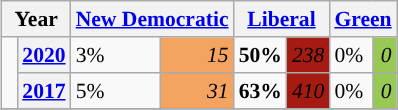<table class="wikitable" style="float:right; width:400; font-size:90%; margin-left:1em;">
<tr>
<th colspan="2" scope="col">Year</th>
<th colspan="2" scope="col"><a href='#'>New Democratic</a></th>
<th colspan="2" scope="col"><a href='#'>Liberal</a></th>
<th colspan="2" scope="col"><a href='#'>Green</a></th>
</tr>
<tr>
<td rowspan="2" style="width: 0.25em; background-color: "></td>
<th><a href='#'>2020</a></th>
<td>3%</td>
<td style="text-align:right; background:#F4A460;"><em>15</em></td>
<td><span> <strong>50%</strong></span></td>
<td style="text-align:right; background:#A51B12;"><span> <em>238</em></span></td>
<td>0%</td>
<td style="text-align:right; background:#99C955;"><em>0</em></td>
</tr>
<tr>
<th><a href='#'>2017</a></th>
<td>5%</td>
<td style="text-align:right; background:#F4A460;"><em>31</em></td>
<td><span> <strong>63%</strong></span></td>
<td style="text-align:right; background:#A51B12;"><span> <em>410</em></span></td>
<td>0%</td>
<td style="text-align:right; background:#99C955;"><em>0</em></td>
</tr>
<tr>
</tr>
</table>
